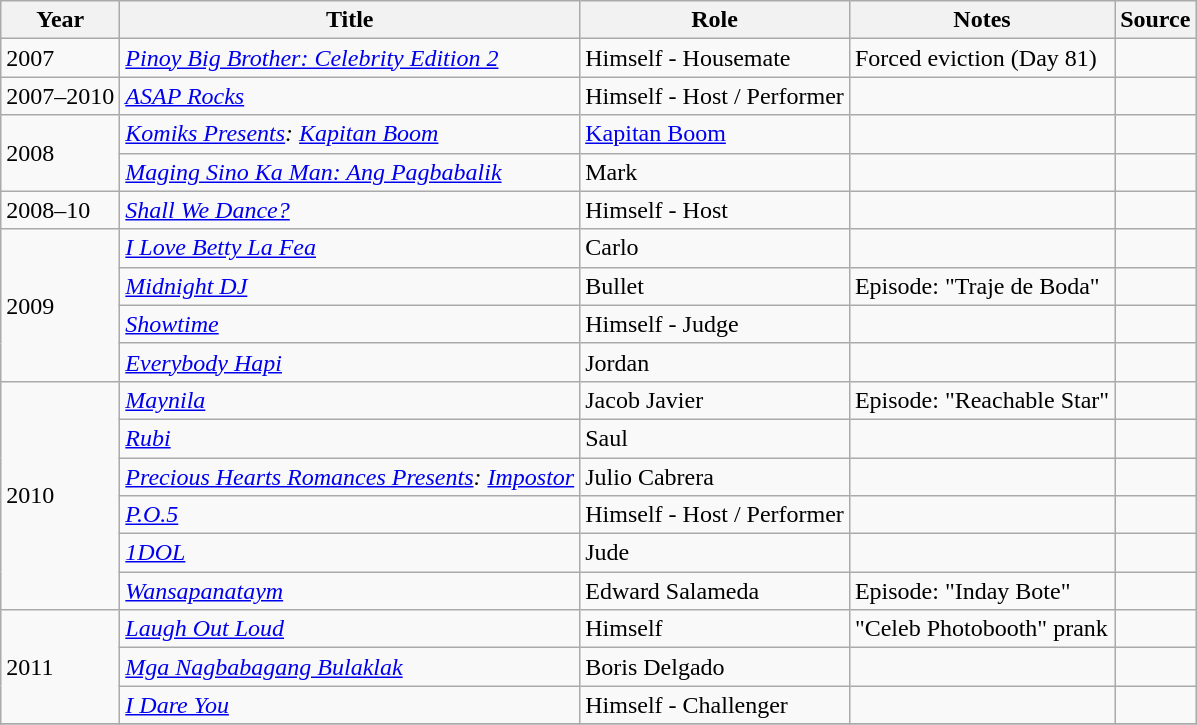<table class="wikitable sortable" >
<tr>
<th>Year</th>
<th>Title</th>
<th>Role</th>
<th class="unsortable">Notes </th>
<th class="unsortable">Source </th>
</tr>
<tr>
<td>2007</td>
<td><em><a href='#'>Pinoy Big Brother: Celebrity Edition 2</a></em></td>
<td>Himself - Housemate</td>
<td>Forced eviction (Day 81)</td>
<td></td>
</tr>
<tr>
<td>2007–2010</td>
<td><em><a href='#'>ASAP Rocks</a></em></td>
<td>Himself - Host / Performer</td>
<td></td>
<td></td>
</tr>
<tr>
<td rowspan="2">2008</td>
<td><em><a href='#'>Komiks Presents</a>: <a href='#'>Kapitan Boom</a></em></td>
<td><a href='#'>Kapitan Boom</a></td>
<td></td>
<td></td>
</tr>
<tr>
<td><em><a href='#'>Maging Sino Ka Man: Ang Pagbabalik</a></em></td>
<td>Mark</td>
<td></td>
<td></td>
</tr>
<tr>
<td>2008–10</td>
<td><em><a href='#'>Shall We Dance?</a></em></td>
<td>Himself - Host</td>
<td></td>
<td></td>
</tr>
<tr>
<td rowspan="4">2009</td>
<td><em><a href='#'>I Love Betty La Fea</a></em></td>
<td>Carlo</td>
<td></td>
<td></td>
</tr>
<tr>
<td><em><a href='#'>Midnight DJ</a></em></td>
<td>Bullet</td>
<td>Episode: "Traje de Boda"</td>
<td></td>
</tr>
<tr>
<td><em><a href='#'>Showtime</a></em></td>
<td>Himself - Judge</td>
<td></td>
<td></td>
</tr>
<tr>
<td><em><a href='#'>Everybody Hapi</a></em></td>
<td>Jordan</td>
<td></td>
<td></td>
</tr>
<tr>
<td rowspan="6">2010</td>
<td><em><a href='#'>Maynila</a></em></td>
<td>Jacob Javier</td>
<td>Episode: "Reachable Star"</td>
<td></td>
</tr>
<tr>
<td><em><a href='#'>Rubi</a></em></td>
<td>Saul</td>
<td></td>
<td></td>
</tr>
<tr>
<td><em><a href='#'>Precious Hearts Romances Presents</a>: <a href='#'>Impostor</a></em></td>
<td>Julio Cabrera</td>
<td></td>
<td></td>
</tr>
<tr>
<td><em><a href='#'>P.O.5</a></em></td>
<td>Himself - Host / Performer</td>
<td></td>
<td></td>
</tr>
<tr>
<td><em><a href='#'>1DOL</a></em></td>
<td>Jude</td>
<td></td>
<td></td>
</tr>
<tr>
<td><em><a href='#'>Wansapanataym</a></em></td>
<td>Edward Salameda</td>
<td>Episode: "Inday Bote"</td>
<td></td>
</tr>
<tr>
<td rowspan="3">2011</td>
<td><em><a href='#'>Laugh Out Loud</a></em></td>
<td>Himself</td>
<td>"Celeb Photobooth" prank</td>
<td></td>
</tr>
<tr>
<td><em><a href='#'>Mga Nagbabagang Bulaklak</a></em></td>
<td>Boris Delgado</td>
<td></td>
<td></td>
</tr>
<tr>
<td><em><a href='#'>I Dare You</a></em></td>
<td>Himself - Challenger</td>
<td></td>
<td></td>
</tr>
<tr>
</tr>
</table>
